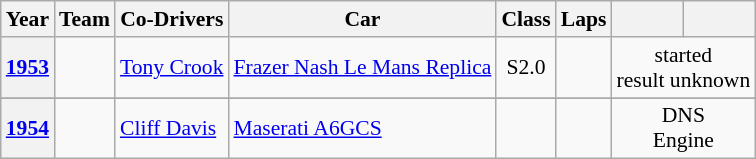<table class="wikitable" style="text-align:center; font-size:90%">
<tr>
<th>Year</th>
<th>Team</th>
<th>Co-Drivers</th>
<th>Car</th>
<th>Class</th>
<th>Laps</th>
<th></th>
<th></th>
</tr>
<tr>
<th><a href='#'>1953</a></th>
<td align="left"></td>
<td align="left"> <a href='#'>Tony Crook</a></td>
<td align="left"><a href='#'>Frazer Nash Le Mans Replica</a></td>
<td>S2.0</td>
<td></td>
<td colspan=2>started<br>result unknown</td>
</tr>
<tr>
</tr>
<tr>
<th><a href='#'>1954</a></th>
<td align="left"></td>
<td align="left"> <a href='#'>Cliff Davis</a></td>
<td align="left"><a href='#'>Maserati A6GCS</a></td>
<td></td>
<td></td>
<td colspan=2>DNS<br>Engine</td>
</tr>
</table>
